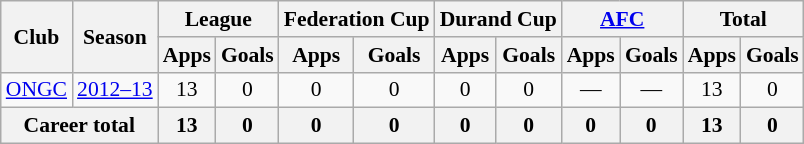<table class="wikitable" style="font-size:90%; text-align:center;">
<tr>
<th rowspan="2">Club</th>
<th rowspan="2">Season</th>
<th colspan="2">League</th>
<th colspan="2">Federation Cup</th>
<th colspan="2">Durand Cup</th>
<th colspan="2"><a href='#'>AFC</a></th>
<th colspan="2">Total</th>
</tr>
<tr>
<th>Apps</th>
<th>Goals</th>
<th>Apps</th>
<th>Goals</th>
<th>Apps</th>
<th>Goals</th>
<th>Apps</th>
<th>Goals</th>
<th>Apps</th>
<th>Goals</th>
</tr>
<tr>
<td rowspan="1"><a href='#'>ONGC</a></td>
<td><a href='#'>2012–13</a></td>
<td>13</td>
<td>0</td>
<td>0</td>
<td>0</td>
<td>0</td>
<td>0</td>
<td>—</td>
<td>—</td>
<td>13</td>
<td>0</td>
</tr>
<tr>
<th colspan="2">Career total</th>
<th>13</th>
<th>0</th>
<th>0</th>
<th>0</th>
<th>0</th>
<th>0</th>
<th>0</th>
<th>0</th>
<th>13</th>
<th>0</th>
</tr>
</table>
